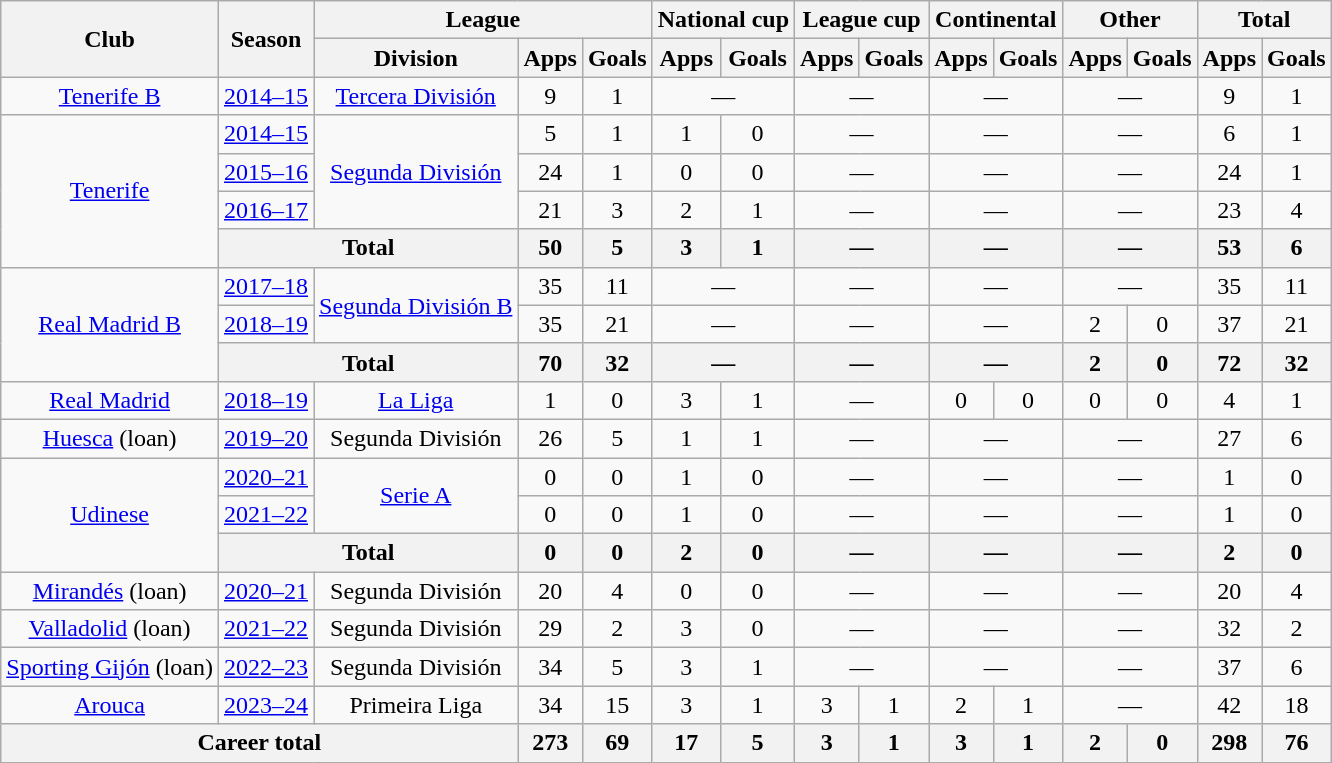<table class="wikitable" style="text-align: center;">
<tr>
<th rowspan="2">Club</th>
<th rowspan="2">Season</th>
<th colspan="3">League</th>
<th colspan="2">National cup</th>
<th colspan="2">League cup</th>
<th colspan="2">Continental</th>
<th colspan="2">Other</th>
<th colspan="2">Total</th>
</tr>
<tr>
<th>Division</th>
<th>Apps</th>
<th>Goals</th>
<th>Apps</th>
<th>Goals</th>
<th>Apps</th>
<th>Goals</th>
<th>Apps</th>
<th>Goals</th>
<th>Apps</th>
<th>Goals</th>
<th>Apps</th>
<th>Goals</th>
</tr>
<tr>
<td valign="center"><a href='#'>Tenerife B</a></td>
<td><a href='#'>2014–15</a></td>
<td><a href='#'>Tercera División</a></td>
<td>9</td>
<td>1</td>
<td colspan="2">—</td>
<td colspan="2">—</td>
<td colspan="2">—</td>
<td colspan="2">—</td>
<td>9</td>
<td>1</td>
</tr>
<tr>
<td rowspan="4" valign="center"><a href='#'>Tenerife</a></td>
<td><a href='#'>2014–15</a></td>
<td rowspan="3"><a href='#'>Segunda División</a></td>
<td>5</td>
<td>1</td>
<td>1</td>
<td>0</td>
<td colspan="2">—</td>
<td colspan="2">—</td>
<td colspan="2">—</td>
<td>6</td>
<td>1</td>
</tr>
<tr>
<td><a href='#'>2015–16</a></td>
<td>24</td>
<td>1</td>
<td>0</td>
<td>0</td>
<td colspan="2">—</td>
<td colspan="2">—</td>
<td colspan="2">—</td>
<td>24</td>
<td>1</td>
</tr>
<tr>
<td><a href='#'>2016–17</a></td>
<td>21</td>
<td>3</td>
<td>2</td>
<td>1</td>
<td colspan="2">—</td>
<td colspan="2">—</td>
<td colspan="2">—</td>
<td>23</td>
<td>4</td>
</tr>
<tr>
<th colspan="2">Total</th>
<th>50</th>
<th>5</th>
<th>3</th>
<th>1</th>
<th colspan="2">—</th>
<th colspan="2">—</th>
<th colspan="2">—</th>
<th>53</th>
<th>6</th>
</tr>
<tr>
<td rowspan="3" valign="center"><a href='#'>Real Madrid B</a></td>
<td><a href='#'>2017–18</a></td>
<td rowspan="2" valign="center"><a href='#'>Segunda División B</a></td>
<td>35</td>
<td>11</td>
<td colspan="2">—</td>
<td colspan="2">—</td>
<td colspan="2">—</td>
<td colspan="2">—</td>
<td>35</td>
<td>11</td>
</tr>
<tr>
<td><a href='#'>2018–19</a></td>
<td>35</td>
<td>21</td>
<td colspan="2">—</td>
<td colspan="2">—</td>
<td colspan="2">—</td>
<td>2</td>
<td>0</td>
<td>37</td>
<td>21</td>
</tr>
<tr>
<th colspan="2">Total</th>
<th>70</th>
<th>32</th>
<th colspan="2">—</th>
<th colspan="2">—</th>
<th colspan="2">—</th>
<th>2</th>
<th>0</th>
<th>72</th>
<th>32</th>
</tr>
<tr>
<td valign="center"><a href='#'>Real Madrid</a></td>
<td><a href='#'>2018–19</a></td>
<td valign="center"><a href='#'>La Liga</a></td>
<td>1</td>
<td>0</td>
<td>3</td>
<td>1</td>
<td colspan="2">—</td>
<td>0</td>
<td>0</td>
<td>0</td>
<td>0</td>
<td>4</td>
<td>1</td>
</tr>
<tr>
<td valign="center"><a href='#'>Huesca</a> (loan)</td>
<td><a href='#'>2019–20</a></td>
<td valign="center">Segunda División</td>
<td>26</td>
<td>5</td>
<td>1</td>
<td>1</td>
<td colspan="2">—</td>
<td colspan="2">—</td>
<td colspan="2">—</td>
<td>27</td>
<td>6</td>
</tr>
<tr>
<td rowspan="3" valign="center"><a href='#'>Udinese</a></td>
<td><a href='#'>2020–21</a></td>
<td rowspan="2" valign="center"><a href='#'>Serie A</a></td>
<td>0</td>
<td>0</td>
<td>1</td>
<td>0</td>
<td colspan="2">—</td>
<td colspan="2">—</td>
<td colspan="2">—</td>
<td>1</td>
<td>0</td>
</tr>
<tr>
<td><a href='#'>2021–22</a></td>
<td>0</td>
<td>0</td>
<td>1</td>
<td>0</td>
<td colspan="2">—</td>
<td colspan="2">—</td>
<td colspan="2">—</td>
<td>1</td>
<td>0</td>
</tr>
<tr>
<th colspan="2">Total</th>
<th>0</th>
<th>0</th>
<th>2</th>
<th>0</th>
<th colspan="2">—</th>
<th colspan="2">—</th>
<th colspan="2">—</th>
<th>2</th>
<th>0</th>
</tr>
<tr>
<td valign="center"><a href='#'>Mirandés</a> (loan)</td>
<td><a href='#'>2020–21</a></td>
<td valign="center">Segunda División</td>
<td>20</td>
<td>4</td>
<td>0</td>
<td>0</td>
<td colspan="2">—</td>
<td colspan="2">—</td>
<td colspan="2">—</td>
<td>20</td>
<td>4</td>
</tr>
<tr>
<td><a href='#'>Valladolid</a> (loan)</td>
<td><a href='#'>2021–22</a></td>
<td>Segunda División</td>
<td>29</td>
<td>2</td>
<td>3</td>
<td>0</td>
<td colspan="2">—</td>
<td colspan="2">—</td>
<td colspan="2">—</td>
<td>32</td>
<td>2</td>
</tr>
<tr>
<td><a href='#'>Sporting Gijón</a> (loan)</td>
<td><a href='#'>2022–23</a></td>
<td>Segunda División</td>
<td>34</td>
<td>5</td>
<td>3</td>
<td>1</td>
<td colspan="2">—</td>
<td colspan="2">—</td>
<td colspan="2">—</td>
<td>37</td>
<td>6</td>
</tr>
<tr>
<td><a href='#'>Arouca</a></td>
<td><a href='#'>2023–24</a></td>
<td>Primeira Liga</td>
<td>34</td>
<td>15</td>
<td>3</td>
<td>1</td>
<td>3</td>
<td>1</td>
<td>2</td>
<td>1</td>
<td colspan="2">—</td>
<td>42</td>
<td>18</td>
</tr>
<tr>
<th colspan="3">Career total</th>
<th>273</th>
<th>69</th>
<th>17</th>
<th>5</th>
<th>3</th>
<th>1</th>
<th>3</th>
<th>1</th>
<th>2</th>
<th>0</th>
<th>298</th>
<th>76</th>
</tr>
</table>
